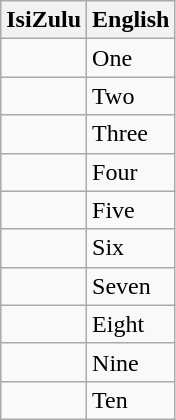<table class="wikitable">
<tr>
<th>IsiZulu</th>
<th>English</th>
</tr>
<tr>
<td></td>
<td>One</td>
</tr>
<tr>
<td></td>
<td>Two</td>
</tr>
<tr>
<td></td>
<td>Three</td>
</tr>
<tr>
<td></td>
<td>Four</td>
</tr>
<tr>
<td></td>
<td>Five</td>
</tr>
<tr>
<td></td>
<td>Six</td>
</tr>
<tr>
<td></td>
<td>Seven</td>
</tr>
<tr>
<td></td>
<td>Eight</td>
</tr>
<tr>
<td></td>
<td>Nine</td>
</tr>
<tr>
<td></td>
<td>Ten</td>
</tr>
</table>
